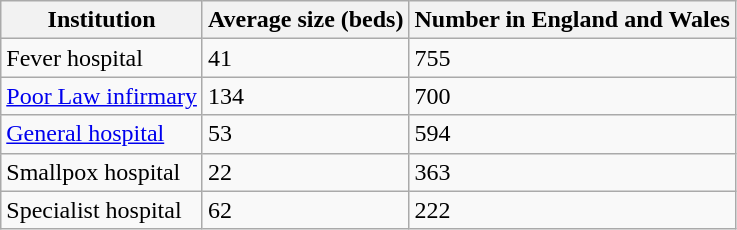<table class="wikitable">
<tr>
<th>Institution</th>
<th>Average size (beds)</th>
<th>Number in England and Wales</th>
</tr>
<tr>
<td>Fever hospital</td>
<td>41</td>
<td>755</td>
</tr>
<tr>
<td><a href='#'>Poor Law infirmary</a></td>
<td>134</td>
<td>700</td>
</tr>
<tr>
<td><a href='#'>General hospital</a></td>
<td>53</td>
<td>594</td>
</tr>
<tr>
<td>Smallpox hospital</td>
<td>22</td>
<td>363</td>
</tr>
<tr>
<td>Specialist hospital</td>
<td>62</td>
<td>222</td>
</tr>
</table>
